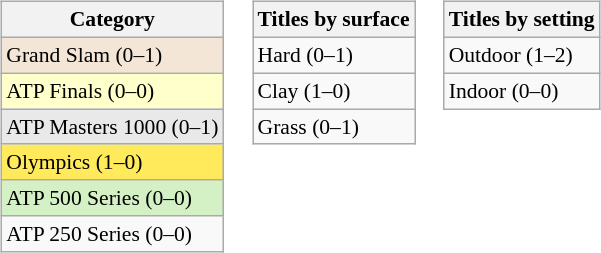<table>
<tr>
<td valign=top><br><table class=wikitable style=font-size:90%>
<tr>
<th>Category</th>
</tr>
<tr style="background:#f3e6d7;">
<td>Grand Slam (0–1)</td>
</tr>
<tr style="background:#ffc;">
<td>ATP Finals (0–0)</td>
</tr>
<tr style="background:#e9e9e9;">
<td>ATP Masters 1000 (0–1)</td>
</tr>
<tr style="background:#ffea5c;">
<td>Olympics (1–0)</td>
</tr>
<tr style="background:#d4f1c5;">
<td>ATP 500 Series (0–0)</td>
</tr>
<tr>
<td>ATP 250 Series (0–0)</td>
</tr>
</table>
</td>
<td valign=top><br><table class=wikitable style=font-size:90%>
<tr>
<th>Titles by surface</th>
</tr>
<tr>
<td>Hard (0–1)</td>
</tr>
<tr>
<td>Clay (1–0)</td>
</tr>
<tr>
<td>Grass (0–1)</td>
</tr>
</table>
</td>
<td valign=top><br><table class=wikitable style=font-size:90%>
<tr>
<th>Titles by setting</th>
</tr>
<tr>
<td>Outdoor (1–2)</td>
</tr>
<tr>
<td>Indoor (0–0)</td>
</tr>
</table>
</td>
</tr>
</table>
